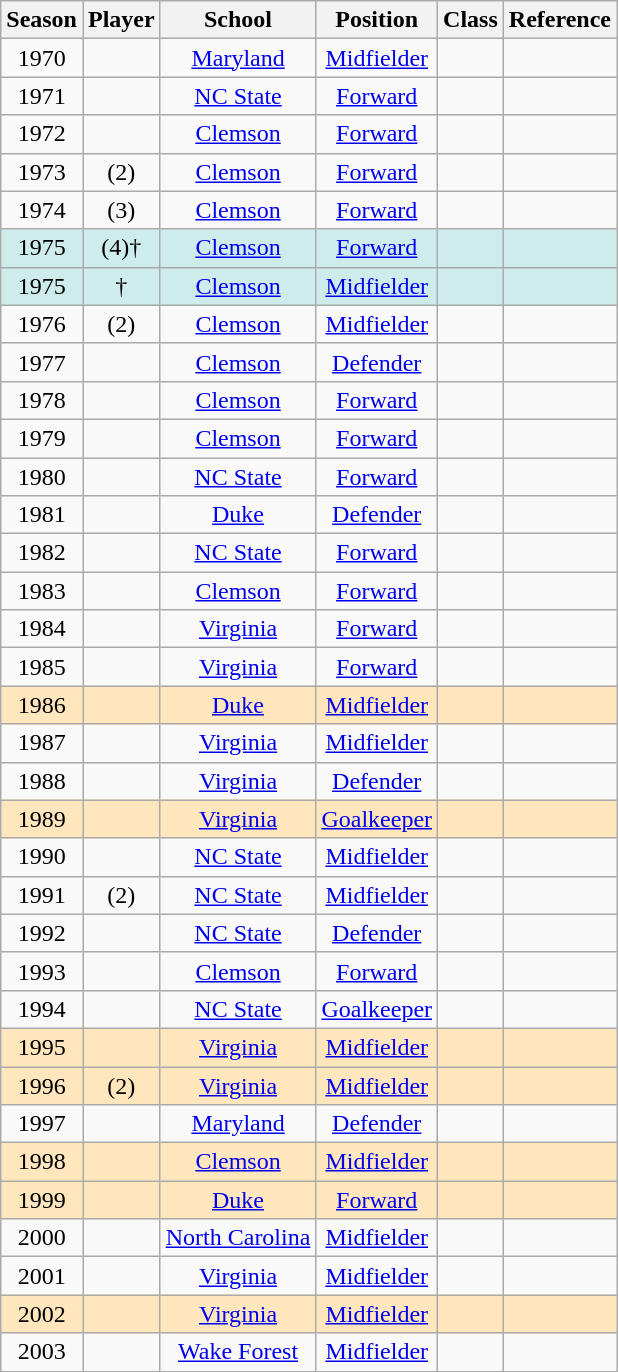<table class="wikitable sortable">
<tr>
<th>Season</th>
<th>Player</th>
<th>School</th>
<th>Position</th>
<th>Class</th>
<th class="unsortable">Reference</th>
</tr>
<tr>
<td align="center">1970</td>
<td align="center"></td>
<td align="center"><a href='#'>Maryland</a></td>
<td align="center"><a href='#'>Midfielder</a></td>
<td align="center"></td>
<td align="center"></td>
</tr>
<tr>
<td align="center">1971</td>
<td align="center"></td>
<td align="center"><a href='#'>NC State</a></td>
<td align="center"><a href='#'>Forward</a></td>
<td align="center"></td>
<td align="center"></td>
</tr>
<tr>
<td align="center">1972</td>
<td align="center"></td>
<td align="center"><a href='#'>Clemson</a></td>
<td align="center"><a href='#'>Forward</a></td>
<td align="center"></td>
<td align="center"></td>
</tr>
<tr>
<td align="center">1973</td>
<td align="center"> (2)</td>
<td align="center"><a href='#'>Clemson</a></td>
<td align="center"><a href='#'>Forward</a></td>
<td align="center"></td>
<td align="center"></td>
</tr>
<tr>
<td align="center">1974</td>
<td align="center"> (3)</td>
<td align="center"><a href='#'>Clemson</a></td>
<td align="center"><a href='#'>Forward</a></td>
<td align="center"></td>
<td align="center"></td>
</tr>
<tr style="background-color:#CFECEC;">
<td align="center">1975</td>
<td align="center"> (4)†</td>
<td align="center"><a href='#'>Clemson</a></td>
<td align="center"><a href='#'>Forward</a></td>
<td align="center"></td>
<td align="center"></td>
</tr>
<tr style="background-color:#CFECEC;">
<td align="center">1975</td>
<td align="center">†</td>
<td align="center"><a href='#'>Clemson</a></td>
<td align="center"><a href='#'>Midfielder</a></td>
<td align="center"></td>
<td align="center"></td>
</tr>
<tr>
<td align="center">1976</td>
<td align="center"> (2)</td>
<td align="center"><a href='#'>Clemson</a></td>
<td align="center"><a href='#'>Midfielder</a></td>
<td align="center"></td>
<td align="center"></td>
</tr>
<tr>
<td align="center">1977</td>
<td align="center"></td>
<td align="center"><a href='#'>Clemson</a></td>
<td align="center"><a href='#'>Defender</a></td>
<td align="center"></td>
<td align="center"></td>
</tr>
<tr>
<td align="center">1978</td>
<td align="center"></td>
<td align="center"><a href='#'>Clemson</a></td>
<td align="center"><a href='#'>Forward</a></td>
<td align="center"></td>
<td align="center"></td>
</tr>
<tr>
<td align="center">1979</td>
<td align="center"></td>
<td align="center"><a href='#'>Clemson</a></td>
<td align="center"><a href='#'>Forward</a></td>
<td align="center"></td>
<td align="center"></td>
</tr>
<tr>
<td align="center">1980</td>
<td align="center"></td>
<td align="center"><a href='#'>NC State</a></td>
<td align="center"><a href='#'>Forward</a></td>
<td align="center"></td>
<td align="center"></td>
</tr>
<tr>
<td align="center">1981</td>
<td align="center"></td>
<td align="center"><a href='#'>Duke</a></td>
<td align="center"><a href='#'>Defender</a></td>
<td align="center"></td>
<td align="center"></td>
</tr>
<tr>
<td align="center">1982</td>
<td align="center"></td>
<td align="center"><a href='#'>NC State</a></td>
<td align="center"><a href='#'>Forward</a></td>
<td align="center"></td>
<td align="center"></td>
</tr>
<tr>
<td align="center">1983</td>
<td align="center"></td>
<td align="center"><a href='#'>Clemson</a></td>
<td align="center"><a href='#'>Forward</a></td>
<td align="center"></td>
<td align="center"></td>
</tr>
<tr>
<td align="center">1984</td>
<td align="center"></td>
<td align="center"><a href='#'>Virginia</a></td>
<td align="center"><a href='#'>Forward</a></td>
<td align="center"></td>
<td align="center"></td>
</tr>
<tr>
<td align="center">1985</td>
<td align="center"></td>
<td align="center"><a href='#'>Virginia</a></td>
<td align="center"><a href='#'>Forward</a></td>
<td align="center"></td>
<td align="center"></td>
</tr>
<tr style="background-color:#FFE6BD">
<td align="center">1986</td>
<td align="center"></td>
<td align="center"><a href='#'>Duke</a></td>
<td align="center"><a href='#'>Midfielder</a></td>
<td align="center"></td>
<td align="center"></td>
</tr>
<tr>
<td align="center">1987</td>
<td align="center"></td>
<td align="center"><a href='#'>Virginia</a></td>
<td align="center"><a href='#'>Midfielder</a></td>
<td align="center"></td>
<td align="center"></td>
</tr>
<tr>
<td align="center">1988</td>
<td align="center"></td>
<td align="center"><a href='#'>Virginia</a></td>
<td align="center"><a href='#'>Defender</a></td>
<td align="center"></td>
<td align="center"></td>
</tr>
<tr style="background-color:#FFE6BD">
<td align="center">1989</td>
<td align="center"></td>
<td align="center"><a href='#'>Virginia</a></td>
<td align="center"><a href='#'>Goalkeeper</a></td>
<td align="center"></td>
<td align="center"></td>
</tr>
<tr>
<td align="center">1990</td>
<td align="center"></td>
<td align="center"><a href='#'>NC State</a></td>
<td align="center"><a href='#'>Midfielder</a></td>
<td align="center"></td>
<td align="center"></td>
</tr>
<tr>
<td align="center">1991</td>
<td align="center"> (2)</td>
<td align="center"><a href='#'>NC State</a></td>
<td align="center"><a href='#'>Midfielder</a></td>
<td align="center"></td>
<td align="center"></td>
</tr>
<tr>
<td align="center">1992</td>
<td align="center"></td>
<td align="center"><a href='#'>NC State</a></td>
<td align="center"><a href='#'>Defender</a></td>
<td align="center"></td>
<td align="center"></td>
</tr>
<tr>
<td align="center">1993</td>
<td align="center"></td>
<td align="center"><a href='#'>Clemson</a></td>
<td align="center"><a href='#'>Forward</a></td>
<td align="center"></td>
<td align="center"></td>
</tr>
<tr>
<td align="center">1994</td>
<td align="center"></td>
<td align="center"><a href='#'>NC State</a></td>
<td align="center"><a href='#'>Goalkeeper</a></td>
<td align="center"></td>
<td align="center"></td>
</tr>
<tr style="background-color:#FFE6BD">
<td align="center">1995</td>
<td align="center"></td>
<td align="center"><a href='#'>Virginia</a></td>
<td align="center"><a href='#'>Midfielder</a></td>
<td align="center"></td>
<td align="center"></td>
</tr>
<tr style="background-color:#FFE6BD">
<td align="center">1996</td>
<td align="center"> (2)</td>
<td align="center"><a href='#'>Virginia</a></td>
<td align="center"><a href='#'>Midfielder</a></td>
<td align="center"></td>
<td align="center"></td>
</tr>
<tr>
<td align="center">1997</td>
<td align="center"></td>
<td align="center"><a href='#'>Maryland</a></td>
<td align="center"><a href='#'>Defender</a></td>
<td align="center"></td>
<td align="center"></td>
</tr>
<tr style="background-color:#FFE6BD">
<td align="center">1998</td>
<td align="center"></td>
<td align="center"><a href='#'>Clemson</a></td>
<td align="center"><a href='#'>Midfielder</a></td>
<td align="center"></td>
<td align="center"></td>
</tr>
<tr style="background-color:#FFE6BD">
<td align="center">1999</td>
<td align="center"></td>
<td align="center"><a href='#'>Duke</a></td>
<td align="center"><a href='#'>Forward</a></td>
<td align="center"></td>
<td align="center"></td>
</tr>
<tr>
<td align="center">2000</td>
<td align="center"></td>
<td align="center"><a href='#'>North Carolina</a></td>
<td align="center"><a href='#'>Midfielder</a></td>
<td align="center"></td>
<td align="center"></td>
</tr>
<tr>
<td align="center">2001</td>
<td align="center"></td>
<td align="center"><a href='#'>Virginia</a></td>
<td align="center"><a href='#'>Midfielder</a></td>
<td align="center"></td>
<td align="center"></td>
</tr>
<tr style="background-color:#FFE6BD">
<td align="center">2002</td>
<td align="center"></td>
<td align="center"><a href='#'>Virginia</a></td>
<td align="center"><a href='#'>Midfielder</a></td>
<td align="center"></td>
<td align="center"></td>
</tr>
<tr>
<td align="center">2003</td>
<td align="center"></td>
<td align="center"><a href='#'>Wake Forest</a></td>
<td align="center"><a href='#'>Midfielder</a></td>
<td align="center"></td>
<td align="center"></td>
</tr>
</table>
